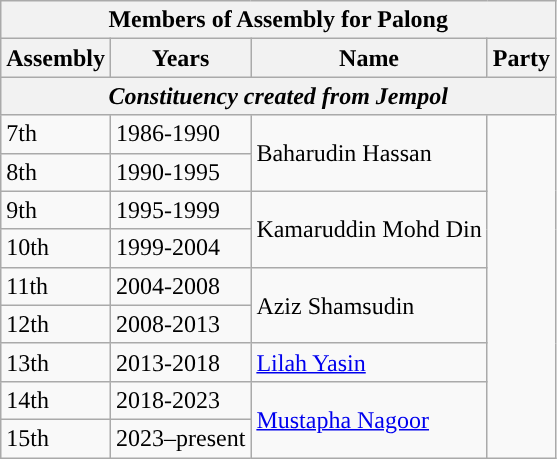<table class="wikitable">
<tr>
<th colspan="4">Members of Assembly for Palong</th>
</tr>
<tr>
<th>Assembly</th>
<th>Years</th>
<th>Name</th>
<th>Party</th>
</tr>
<tr>
<th colspan="4"><em>Constituency created from Jempol</em></th>
</tr>
<tr>
<td>7th</td>
<td>1986-1990</td>
<td rowspan="2">Baharudin Hassan</td>
<td rowspan="9"></td>
</tr>
<tr>
<td>8th</td>
<td>1990-1995</td>
</tr>
<tr>
<td>9th</td>
<td>1995-1999</td>
<td rowspan="2">Kamaruddin Mohd Din</td>
</tr>
<tr>
<td>10th</td>
<td>1999-2004</td>
</tr>
<tr>
<td>11th</td>
<td>2004-2008</td>
<td rowspan="2">Aziz Shamsudin</td>
</tr>
<tr>
<td>12th</td>
<td>2008-2013</td>
</tr>
<tr>
<td>13th</td>
<td>2013-2018</td>
<td><a href='#'>Lilah Yasin</a></td>
</tr>
<tr>
<td>14th</td>
<td>2018-2023</td>
<td rowspan="2"><a href='#'>Mustapha Nagoor</a></td>
</tr>
<tr>
<td>15th</td>
<td>2023–present</td>
</tr>
</table>
